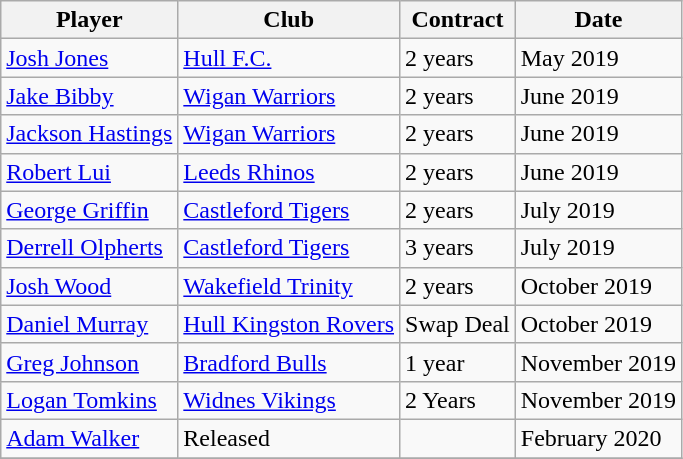<table class="wikitable">
<tr>
<th>Player</th>
<th>Club</th>
<th>Contract</th>
<th>Date</th>
</tr>
<tr>
<td> <a href='#'>Josh Jones</a></td>
<td><a href='#'>Hull F.C.</a></td>
<td>2 years</td>
<td>May 2019</td>
</tr>
<tr>
<td> <a href='#'>Jake Bibby</a></td>
<td><a href='#'>Wigan Warriors</a></td>
<td>2 years</td>
<td>June 2019</td>
</tr>
<tr>
<td> <a href='#'>Jackson Hastings</a></td>
<td><a href='#'>Wigan Warriors</a></td>
<td>2 years</td>
<td>June 2019</td>
</tr>
<tr>
<td> <a href='#'>Robert Lui</a></td>
<td><a href='#'>Leeds Rhinos</a></td>
<td>2 years</td>
<td>June 2019</td>
</tr>
<tr>
<td> <a href='#'>George Griffin</a></td>
<td><a href='#'>Castleford Tigers</a></td>
<td>2 years</td>
<td>July 2019</td>
</tr>
<tr>
<td> <a href='#'>Derrell Olpherts</a></td>
<td><a href='#'>Castleford Tigers</a></td>
<td>3 years</td>
<td>July 2019</td>
</tr>
<tr>
<td> <a href='#'>Josh Wood</a></td>
<td><a href='#'>Wakefield Trinity</a></td>
<td>2 years</td>
<td>October 2019</td>
</tr>
<tr>
<td> <a href='#'>Daniel Murray</a></td>
<td><a href='#'>Hull Kingston Rovers</a></td>
<td>Swap Deal</td>
<td>October 2019</td>
</tr>
<tr>
<td> <a href='#'>Greg Johnson</a></td>
<td><a href='#'>Bradford Bulls</a></td>
<td>1 year</td>
<td>November 2019</td>
</tr>
<tr>
<td> <a href='#'>Logan Tomkins</a></td>
<td><a href='#'>Widnes Vikings</a></td>
<td>2 Years</td>
<td>November 2019</td>
</tr>
<tr>
<td> <a href='#'>Adam Walker</a></td>
<td>Released</td>
<td></td>
<td>February 2020</td>
</tr>
<tr>
</tr>
</table>
